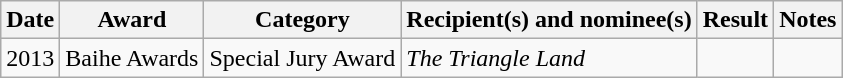<table class="wikitable">
<tr>
<th>Date</th>
<th>Award</th>
<th>Category</th>
<th>Recipient(s) and nominee(s)</th>
<th>Result</th>
<th>Notes</th>
</tr>
<tr>
<td>2013</td>
<td>Baihe Awards</td>
<td>Special Jury Award</td>
<td><em>The Triangle Land</em></td>
<td></td>
<td></td>
</tr>
</table>
